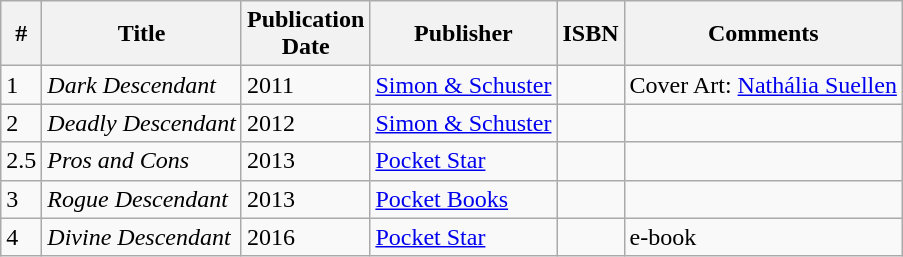<table class="wikitable">
<tr>
<th>#</th>
<th>Title</th>
<th>Publication<br>Date</th>
<th>Publisher</th>
<th>ISBN</th>
<th>Comments</th>
</tr>
<tr>
<td>1</td>
<td><em>Dark Descendant</em></td>
<td>2011</td>
<td><a href='#'>Simon & Schuster</a></td>
<td></td>
<td>Cover Art: <a href='#'>Nathália Suellen</a></td>
</tr>
<tr>
<td>2</td>
<td><em>Deadly Descendant</em></td>
<td>2012</td>
<td><a href='#'>Simon & Schuster</a></td>
<td></td>
<td></td>
</tr>
<tr>
<td>2.5</td>
<td><em>Pros and Cons</em></td>
<td>2013</td>
<td><a href='#'>Pocket Star</a></td>
<td></td>
<td></td>
</tr>
<tr>
<td>3</td>
<td><em>Rogue Descendant</em></td>
<td>2013</td>
<td><a href='#'>Pocket Books</a></td>
<td></td>
<td></td>
</tr>
<tr>
<td>4</td>
<td><em>Divine Descendant</em></td>
<td>2016</td>
<td><a href='#'>Pocket Star</a></td>
<td></td>
<td>e-book</td>
</tr>
</table>
